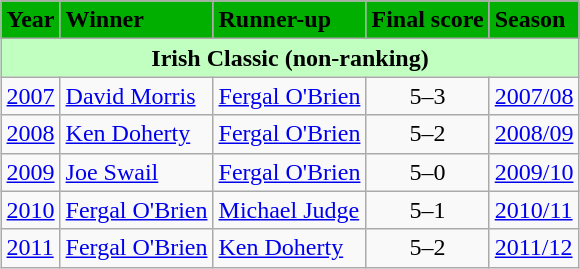<table class="wikitable" style="margin: auto">
<tr>
<th style="text-align: center; background-color: #00af00">Year</th>
<th style="text-align: left; background-color: #00af00">Winner</th>
<th style="text-align: left; background-color: #00af00">Runner-up</th>
<th style="text-align: left; background-color: #00af00">Final score</th>
<th style="text-align: left; background-color: #00af00">Season</th>
</tr>
<tr>
<th colspan=5 style="text-align: center; background-color: #c0ffc0">Irish Classic (non-ranking)</th>
</tr>
<tr>
<td><a href='#'>2007</a></td>
<td> <a href='#'>David Morris</a></td>
<td> <a href='#'>Fergal O'Brien</a></td>
<td style="text-align: center">5–3</td>
<td><a href='#'>2007/08</a></td>
</tr>
<tr>
<td><a href='#'>2008</a></td>
<td> <a href='#'>Ken Doherty</a></td>
<td> <a href='#'>Fergal O'Brien</a></td>
<td style="text-align: center">5–2</td>
<td><a href='#'>2008/09</a></td>
</tr>
<tr>
<td><a href='#'>2009</a></td>
<td> <a href='#'>Joe Swail</a></td>
<td> <a href='#'>Fergal O'Brien</a></td>
<td style="text-align: center">5–0</td>
<td><a href='#'>2009/10</a></td>
</tr>
<tr>
<td><a href='#'>2010</a></td>
<td> <a href='#'>Fergal O'Brien</a></td>
<td> <a href='#'>Michael Judge</a></td>
<td style="text-align: center">5–1</td>
<td><a href='#'>2010/11</a></td>
</tr>
<tr>
<td><a href='#'>2011</a></td>
<td> <a href='#'>Fergal O'Brien</a></td>
<td> <a href='#'>Ken Doherty</a></td>
<td style="text-align: center">5–2 </td>
<td><a href='#'>2011/12</a></td>
</tr>
</table>
